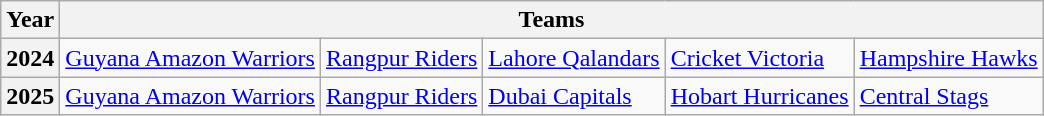<table class="wikitable">
<tr>
<th rowspan=1>Year</th>
<th colspan=5>Teams</th>
</tr>
<tr>
<th>2024</th>
<td><a href='#'>Guyana Amazon Warriors</a></td>
<td><a href='#'>Rangpur Riders</a></td>
<td><a href='#'>Lahore Qalandars</a></td>
<td><a href='#'>Cricket Victoria</a></td>
<td><a href='#'>Hampshire Hawks</a></td>
</tr>
<tr>
<th>2025</th>
<td><a href='#'>Guyana Amazon Warriors</a></td>
<td><a href='#'>Rangpur Riders</a></td>
<td><a href='#'>Dubai Capitals</a></td>
<td><a href='#'>Hobart Hurricanes</a></td>
<td><a href='#'>Central Stags</a></td>
</tr>
</table>
